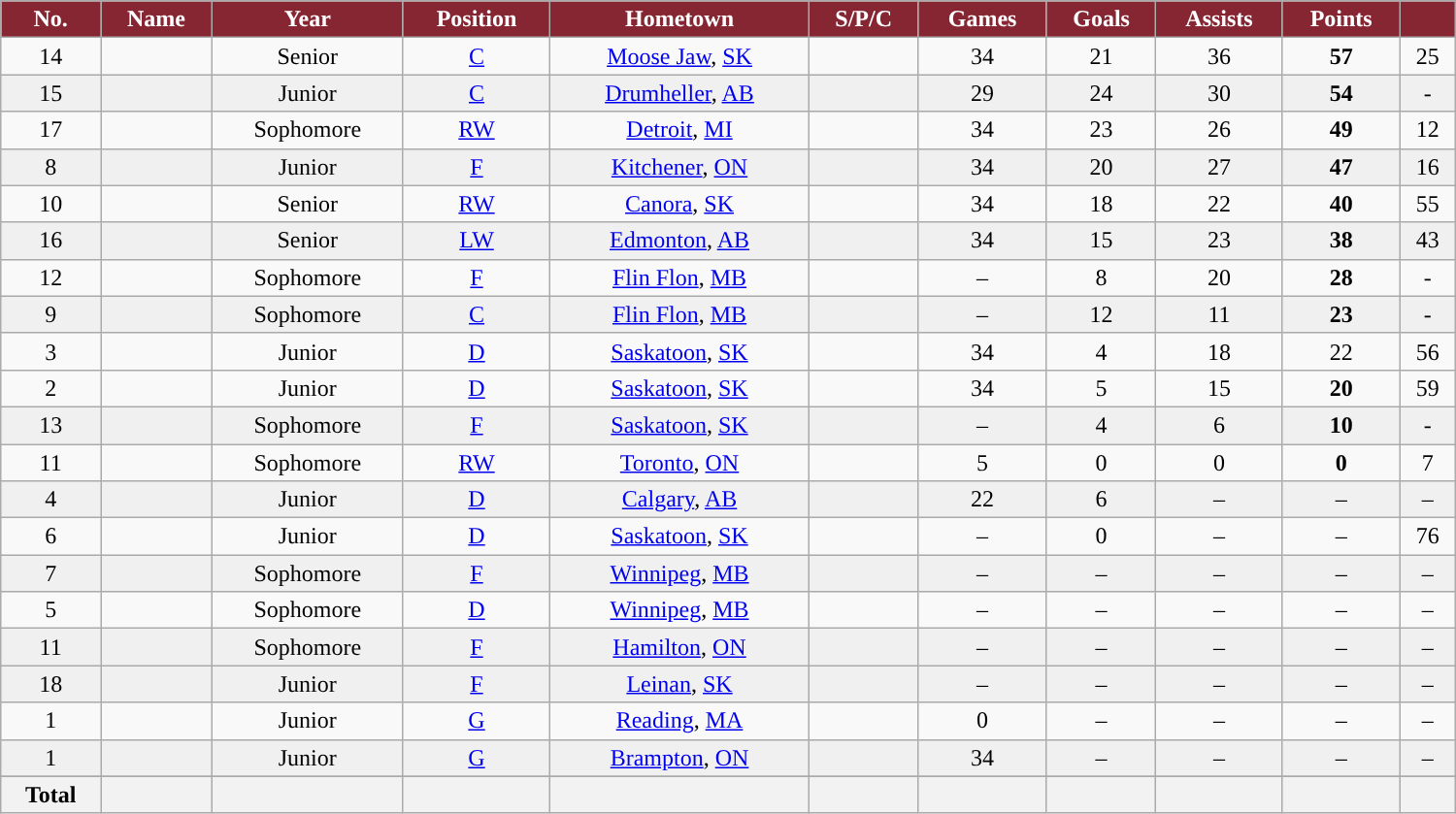<table class="wikitable sortable" width ="1000">
<tr align="center">
<th style="color:white; background:#862633; ">No.</th>
<th style="color:white; background:#862633; ">Name</th>
<th style="color:white; background:#862633; ">Year</th>
<th style="color:white; background:#862633; ">Position</th>
<th style="color:white; background:#862633; ">Hometown</th>
<th style="color:white; background:#862633; ">S/P/C</th>
<th style="color:white; background:#862633; ">Games</th>
<th style="color:white; background:#862633; ">Goals</th>
<th style="color:white; background:#862633; ">Assists</th>
<th style="color:white; background:#862633; ">Points</th>
<th style="color:white; background:#862633; "><a href='#'></a></th>
</tr>
<tr align="center" bgcolor="">
<td>14</td>
<td></td>
<td>Senior</td>
<td><a href='#'>C</a></td>
<td><a href='#'>Moose Jaw</a>, <a href='#'>SK</a></td>
<td></td>
<td>34</td>
<td>21</td>
<td>36</td>
<td><strong>57</strong></td>
<td>25</td>
</tr>
<tr align="center" bgcolor="#f0f0f0">
<td>15</td>
<td></td>
<td>Junior</td>
<td><a href='#'>C</a></td>
<td><a href='#'>Drumheller</a>, <a href='#'>AB</a></td>
<td></td>
<td>29</td>
<td>24</td>
<td>30</td>
<td><strong>54</strong></td>
<td>-</td>
</tr>
<tr align="center">
<td>17</td>
<td></td>
<td>Sophomore</td>
<td><a href='#'>RW</a></td>
<td><a href='#'>Detroit</a>, <a href='#'>MI</a></td>
<td></td>
<td>34</td>
<td>23</td>
<td>26</td>
<td><strong>49</strong></td>
<td>12</td>
</tr>
<tr align="center" bgcolor="#f0f0f0">
<td>8</td>
<td></td>
<td>Junior</td>
<td><a href='#'>F</a></td>
<td><a href='#'>Kitchener</a>, <a href='#'>ON</a></td>
<td></td>
<td>34</td>
<td>20</td>
<td>27</td>
<td><strong>47</strong></td>
<td>16</td>
</tr>
<tr align="center">
<td>10</td>
<td></td>
<td>Senior</td>
<td><a href='#'>RW</a></td>
<td><a href='#'>Canora</a>, <a href='#'>SK</a></td>
<td></td>
<td>34</td>
<td>18</td>
<td>22</td>
<td><strong>40</strong></td>
<td>55</td>
</tr>
<tr align="center" bgcolor="#f0f0f0">
<td>16</td>
<td></td>
<td>Senior</td>
<td><a href='#'>LW</a></td>
<td><a href='#'>Edmonton</a>, <a href='#'>AB</a></td>
<td></td>
<td>34</td>
<td>15</td>
<td>23</td>
<td><strong>38</strong></td>
<td>43</td>
</tr>
<tr align="center">
<td>12</td>
<td></td>
<td>Sophomore</td>
<td><a href='#'>F</a></td>
<td><a href='#'>Flin Flon</a>, <a href='#'>MB</a></td>
<td></td>
<td>–</td>
<td>8</td>
<td>20</td>
<td><strong>28</strong></td>
<td>-</td>
</tr>
<tr align="center" bgcolor="#f0f0f0">
<td>9</td>
<td></td>
<td>Sophomore</td>
<td><a href='#'>C</a></td>
<td><a href='#'>Flin Flon</a>, <a href='#'>MB</a></td>
<td></td>
<td>–</td>
<td>12</td>
<td>11</td>
<td><strong>23</strong></td>
<td>-</td>
</tr>
<tr align="center">
<td>3</td>
<td></td>
<td>Junior</td>
<td><a href='#'>D</a></td>
<td><a href='#'>Saskatoon</a>, <a href='#'>SK</a></td>
<td></td>
<td>34</td>
<td>4</td>
<td>18</td>
<td>22</td>
<td>56</td>
</tr>
<tr align="center">
<td>2</td>
<td></td>
<td>Junior</td>
<td><a href='#'>D</a></td>
<td><a href='#'>Saskatoon</a>, <a href='#'>SK</a></td>
<td></td>
<td>34</td>
<td>5</td>
<td>15</td>
<td><strong>20</strong></td>
<td>59</td>
</tr>
<tr align="center" bgcolor="#f0f0f0">
<td>13</td>
<td></td>
<td>Sophomore</td>
<td><a href='#'>F</a></td>
<td><a href='#'>Saskatoon</a>, <a href='#'>SK</a></td>
<td></td>
<td>–</td>
<td>4</td>
<td>6</td>
<td><strong>10</strong></td>
<td>-</td>
</tr>
<tr align="center">
<td>11</td>
<td></td>
<td>Sophomore</td>
<td><a href='#'>RW</a></td>
<td><a href='#'>Toronto</a>, <a href='#'>ON</a></td>
<td></td>
<td>5</td>
<td>0</td>
<td>0</td>
<td><strong>0</strong></td>
<td>7</td>
</tr>
<tr align="center" bgcolor="#f0f0f0">
<td>4</td>
<td></td>
<td>Junior</td>
<td><a href='#'>D</a></td>
<td><a href='#'>Calgary</a>, <a href='#'>AB</a></td>
<td></td>
<td>22</td>
<td>6</td>
<td>–</td>
<td>–</td>
<td>–</td>
</tr>
<tr align="center">
<td>6</td>
<td></td>
<td>Junior</td>
<td><a href='#'>D</a></td>
<td><a href='#'>Saskatoon</a>, <a href='#'>SK</a></td>
<td></td>
<td>–</td>
<td>0</td>
<td>–</td>
<td>–</td>
<td>76</td>
</tr>
<tr align="center" bgcolor="#f0f0f0">
<td>7</td>
<td></td>
<td>Sophomore</td>
<td><a href='#'>F</a></td>
<td><a href='#'>Winnipeg</a>, <a href='#'>MB</a></td>
<td></td>
<td>–</td>
<td>–</td>
<td>–</td>
<td>–</td>
<td>–</td>
</tr>
<tr align="center">
<td>5</td>
<td></td>
<td>Sophomore</td>
<td><a href='#'>D</a></td>
<td><a href='#'>Winnipeg</a>, <a href='#'>MB</a></td>
<td></td>
<td>–</td>
<td>–</td>
<td>–</td>
<td>–</td>
<td>–</td>
</tr>
<tr align="center" bgcolor="#f0f0f0">
<td>11</td>
<td></td>
<td>Sophomore</td>
<td><a href='#'>F</a></td>
<td><a href='#'>Hamilton</a>, <a href='#'>ON</a></td>
<td></td>
<td>–</td>
<td>–</td>
<td>–</td>
<td>–</td>
<td>–</td>
</tr>
<tr align="center" bgcolor="#f0f0f0">
<td>18</td>
<td></td>
<td>Junior</td>
<td><a href='#'>F</a></td>
<td><a href='#'>Leinan</a>, <a href='#'>SK</a></td>
<td></td>
<td>–</td>
<td>–</td>
<td>–</td>
<td>–</td>
<td>–</td>
</tr>
<tr align="center">
<td>1</td>
<td></td>
<td>Junior</td>
<td><a href='#'>G</a></td>
<td><a href='#'>Reading</a>, <a href='#'>MA</a></td>
<td></td>
<td>0</td>
<td>–</td>
<td>–</td>
<td>–</td>
<td>–</td>
</tr>
<tr align="center" bgcolor="#f0f0f0">
<td>1</td>
<td></td>
<td>Junior</td>
<td><a href='#'>G</a></td>
<td><a href='#'>Brampton</a>, <a href='#'>ON</a></td>
<td></td>
<td>34</td>
<td>–</td>
<td>–</td>
<td>–</td>
<td>–</td>
</tr>
<tr align="center">
</tr>
<tr>
<th>Total</th>
<th></th>
<th></th>
<th></th>
<th></th>
<th></th>
<th></th>
<th></th>
<th></th>
<th></th>
<th></th>
</tr>
</table>
